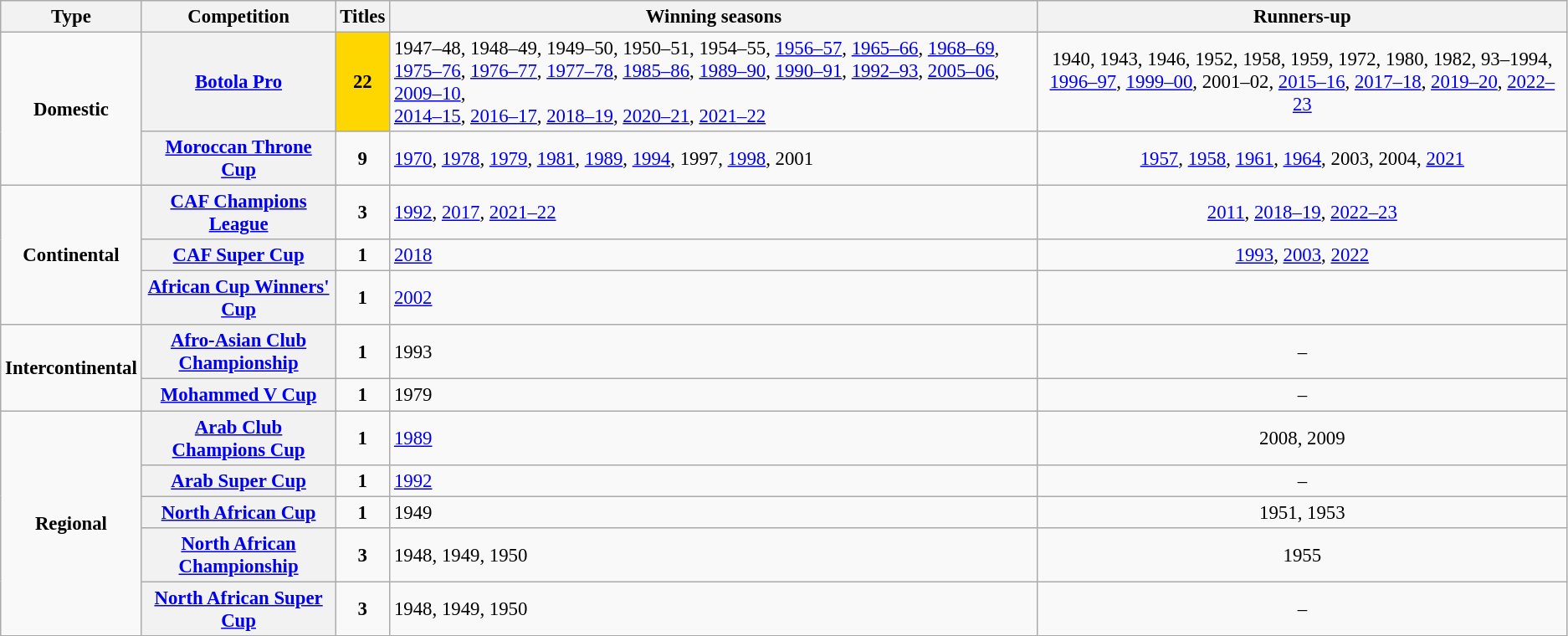<table class="wikitable plainrowheaders" style="font-size:95%; text-align:center;">
<tr>
<th>Type</th>
<th>Competition</th>
<th>Titles</th>
<th>Winning seasons</th>
<th>Runners-up</th>
</tr>
<tr>
<td rowspan="2"><strong>Domestic</strong></td>
<th scope=col><a href='#'>Botola Pro</a></th>
<td data-darkreader-inline-bgcolor="" style="background-color:gold"><strong>22</strong></td>
<td align="left">1947–48, 1948–49, 1949–50, 1950–51, 1954–55, <a href='#'>1956–57</a>, <a href='#'>1965–66</a>, <a href='#'>1968–69</a>, <a href='#'>1975–76</a>, <a href='#'>1976–77</a>, <a href='#'>1977–78</a>, <a href='#'>1985–86</a>, <a href='#'>1989–90</a>, <a href='#'>1990–91</a>, <a href='#'>1992–93</a>, <a href='#'>2005–06</a>, <a href='#'>2009–10</a>,<br><a href='#'>2014–15</a>, <a href='#'>2016–17</a>, <a href='#'>2018–19</a>, <a href='#'>2020–21</a>, <a href='#'>2021–22</a></td>
<td>1940, 1943, 1946, 1952, 1958, 1959, 1972, 1980, 1982, 93–1994, <a href='#'>1996–97</a>, <a href='#'>1999–00</a>, 2001–02, <a href='#'>2015–16</a>, <a href='#'>2017–18</a>, <a href='#'>2019–20</a>, <a href='#'>2022–23</a></td>
</tr>
<tr>
<th scope=col><a href='#'>Moroccan Throne Cup</a></th>
<td align="center"><strong>9</strong></td>
<td align="left"><a href='#'>1970</a>, <a href='#'>1978</a>, <a href='#'>1979</a>, <a href='#'>1981</a>, <a href='#'>1989</a>, <a href='#'>1994</a>, 1997, <a href='#'>1998</a>, 2001</td>
<td><a href='#'>1957</a>, <a href='#'>1958</a>, <a href='#'>1961</a>, <a href='#'>1964</a>, 2003, 2004, <a href='#'>2021</a></td>
</tr>
<tr>
<td rowspan="3"><strong>Continental</strong></td>
<th scope=col><a href='#'>CAF Champions League</a></th>
<td align="center"><strong>3</strong></td>
<td align="left"><a href='#'>1992</a>, <a href='#'>2017</a>, <a href='#'>2021–22</a></td>
<td><a href='#'>2011</a>, <a href='#'>2018–19</a>, <a href='#'>2022–23</a></td>
</tr>
<tr>
<th scope=col><a href='#'>CAF Super Cup</a></th>
<td align="center"><strong>1</strong></td>
<td align="left"><a href='#'>2018</a></td>
<td><a href='#'>1993</a>, <a href='#'>2003</a>, <a href='#'>2022</a></td>
</tr>
<tr>
<th scope="col"><a href='#'>African Cup Winners' Cup</a></th>
<td align="center"><strong>1</strong></td>
<td align="left"><a href='#'>2002</a></td>
</tr>
<tr>
<td rowspan="2"><strong>Intercontinental</strong></td>
<th scope=col><a href='#'>Afro-Asian Club Championship</a></th>
<td align="center"><strong>1</strong></td>
<td align="left">1993</td>
<td>–</td>
</tr>
<tr>
<th scope=col><a href='#'>Mohammed V Cup</a></th>
<td align="center"><strong>1</strong></td>
<td align="left">1979</td>
<td>–</td>
</tr>
<tr>
<td rowspan="5"><strong>Regional</strong></td>
<th scope="col"><a href='#'>Arab Club Champions Cup</a></th>
<td><strong>1</strong></td>
<td align="left"><a href='#'>1989</a></td>
<td>2008, 2009</td>
</tr>
<tr>
<th><a href='#'>Arab Super Cup</a></th>
<td><strong>1</strong></td>
<td align="left"><a href='#'>1992</a></td>
<td>–</td>
</tr>
<tr>
<th><a href='#'>North African Cup</a></th>
<td><strong>1</strong></td>
<td align="left">1949</td>
<td>1951, 1953</td>
</tr>
<tr>
<th><a href='#'>North African Championship</a></th>
<td><strong>3</strong></td>
<td align="left">1948, 1949, 1950</td>
<td>1955</td>
</tr>
<tr>
<th><a href='#'>North African Super Cup</a></th>
<td><strong>3</strong></td>
<td align="left">1948, 1949, 1950</td>
<td>–</td>
</tr>
</table>
